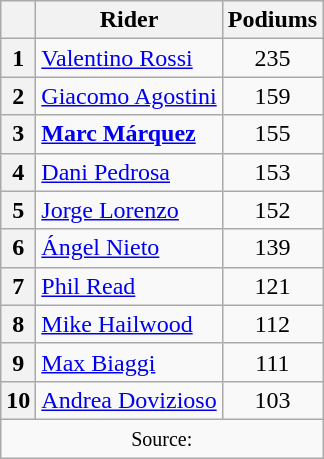<table class="wikitable" style="text-align:center">
<tr>
<th></th>
<th>Rider</th>
<th>Podiums</th>
</tr>
<tr>
<th>1</th>
<td align=left> <a href='#'>Valentino Rossi</a></td>
<td>235</td>
</tr>
<tr>
<th>2</th>
<td align=left> <a href='#'>Giacomo Agostini</a></td>
<td>159</td>
</tr>
<tr>
<th>3</th>
<td align=left> <strong><a href='#'>Marc Márquez</a></strong></td>
<td>155</td>
</tr>
<tr>
<th>4</th>
<td align=left> <a href='#'>Dani Pedrosa</a></td>
<td>153</td>
</tr>
<tr>
<th>5</th>
<td align=left> <a href='#'>Jorge Lorenzo</a></td>
<td>152</td>
</tr>
<tr>
<th>6</th>
<td align=left> <a href='#'>Ángel Nieto</a></td>
<td>139</td>
</tr>
<tr>
<th>7</th>
<td align=left> <a href='#'>Phil Read</a></td>
<td>121</td>
</tr>
<tr>
<th>8</th>
<td align=left> <a href='#'>Mike Hailwood</a></td>
<td>112</td>
</tr>
<tr>
<th>9</th>
<td align=left> <a href='#'>Max Biaggi</a></td>
<td>111</td>
</tr>
<tr>
<th>10</th>
<td align=left> <a href='#'>Andrea Dovizioso</a></td>
<td>103</td>
</tr>
<tr>
<td colspan=3><small>Source:</small></td>
</tr>
</table>
